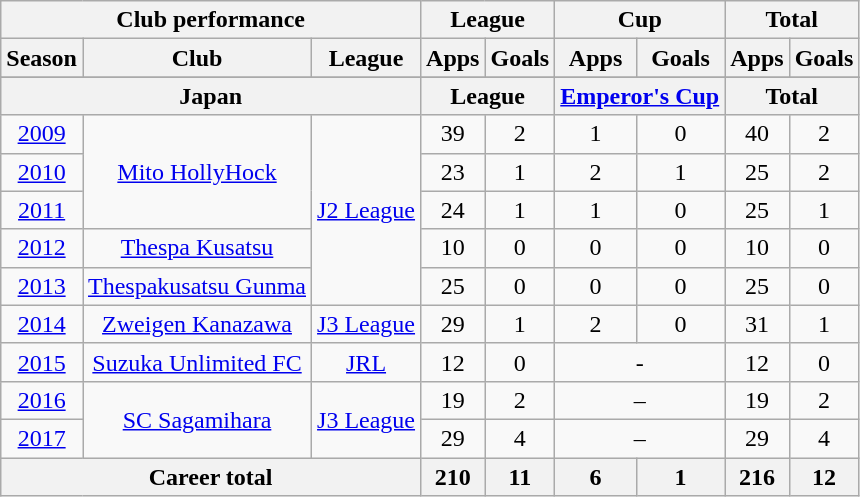<table class="wikitable" style="text-align:center">
<tr>
<th colspan=3>Club performance</th>
<th colspan=2>League</th>
<th colspan=2>Cup</th>
<th colspan=2>Total</th>
</tr>
<tr>
<th>Season</th>
<th>Club</th>
<th>League</th>
<th>Apps</th>
<th>Goals</th>
<th>Apps</th>
<th>Goals</th>
<th>Apps</th>
<th>Goals</th>
</tr>
<tr>
</tr>
<tr>
<th colspan=3>Japan</th>
<th colspan=2>League</th>
<th colspan=2><a href='#'>Emperor's Cup</a></th>
<th colspan=2>Total</th>
</tr>
<tr>
<td><a href='#'>2009</a></td>
<td rowspan="3"><a href='#'>Mito HollyHock</a></td>
<td rowspan="5"><a href='#'>J2 League</a></td>
<td>39</td>
<td>2</td>
<td>1</td>
<td>0</td>
<td>40</td>
<td>2</td>
</tr>
<tr>
<td><a href='#'>2010</a></td>
<td>23</td>
<td>1</td>
<td>2</td>
<td>1</td>
<td>25</td>
<td>2</td>
</tr>
<tr>
<td><a href='#'>2011</a></td>
<td>24</td>
<td>1</td>
<td>1</td>
<td>0</td>
<td>25</td>
<td>1</td>
</tr>
<tr>
<td><a href='#'>2012</a></td>
<td><a href='#'>Thespa Kusatsu</a></td>
<td>10</td>
<td>0</td>
<td>0</td>
<td>0</td>
<td>10</td>
<td>0</td>
</tr>
<tr>
<td><a href='#'>2013</a></td>
<td><a href='#'>Thespakusatsu Gunma</a></td>
<td>25</td>
<td>0</td>
<td>0</td>
<td>0</td>
<td>25</td>
<td>0</td>
</tr>
<tr>
<td><a href='#'>2014</a></td>
<td><a href='#'>Zweigen Kanazawa</a></td>
<td><a href='#'>J3 League</a></td>
<td>29</td>
<td>1</td>
<td>2</td>
<td>0</td>
<td>31</td>
<td>1</td>
</tr>
<tr>
<td><a href='#'>2015</a></td>
<td><a href='#'>Suzuka Unlimited FC</a></td>
<td><a href='#'>JRL</a></td>
<td>12</td>
<td>0</td>
<td colspan="2">-</td>
<td>12</td>
<td>0</td>
</tr>
<tr>
<td><a href='#'>2016</a></td>
<td rowspan="2"><a href='#'>SC Sagamihara</a></td>
<td rowspan="2"><a href='#'>J3 League</a></td>
<td>19</td>
<td>2</td>
<td colspan="2">–</td>
<td>19</td>
<td>2</td>
</tr>
<tr>
<td><a href='#'>2017</a></td>
<td>29</td>
<td>4</td>
<td colspan="2">–</td>
<td>29</td>
<td>4</td>
</tr>
<tr>
<th colspan=3>Career total</th>
<th>210</th>
<th>11</th>
<th>6</th>
<th>1</th>
<th>216</th>
<th>12</th>
</tr>
</table>
